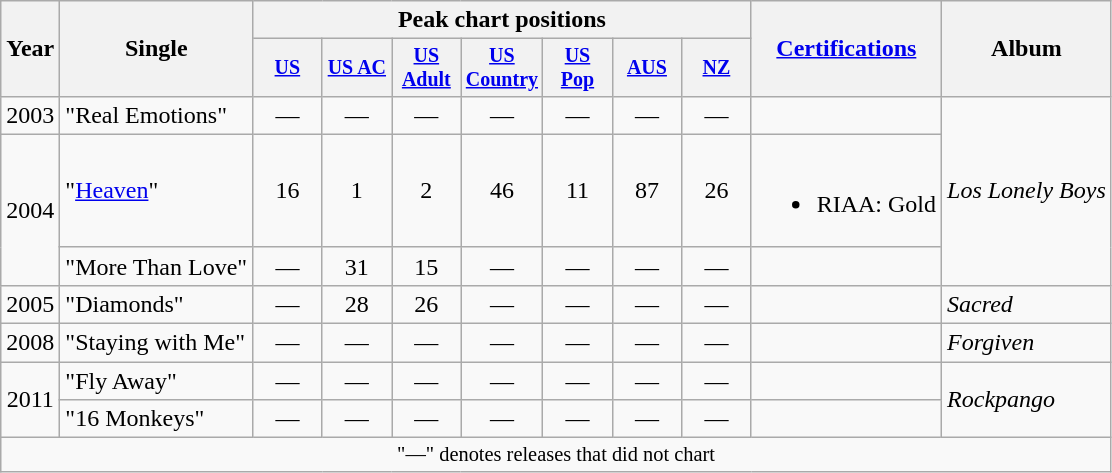<table class="wikitable" style="text-align:center;">
<tr>
<th rowspan="2">Year</th>
<th rowspan="2">Single</th>
<th colspan="7">Peak chart positions</th>
<th rowspan="2"><a href='#'>Certifications</a><br></th>
<th rowspan="2">Album</th>
</tr>
<tr style="font-size:smaller;">
<th style="width:40px;"><a href='#'>US</a><br></th>
<th style="width:40px;"><a href='#'>US AC</a><br></th>
<th style="width:40px;"><a href='#'>US Adult</a><br></th>
<th style="width:40px;"><a href='#'>US Country</a><br></th>
<th style="width:40px;"><a href='#'>US<br>Pop</a><br></th>
<th style="width:40px;"><a href='#'>AUS</a><br></th>
<th style="width:40px;"><a href='#'>NZ</a><br></th>
</tr>
<tr>
<td>2003</td>
<td style="text-align:left;">"Real Emotions"</td>
<td>—</td>
<td>—</td>
<td>—</td>
<td>—</td>
<td>—</td>
<td>—</td>
<td>—</td>
<td></td>
<td style="text-align:left;" rowspan="3"><em>Los Lonely Boys</em></td>
</tr>
<tr>
<td rowspan="2">2004</td>
<td style="text-align:left;">"<a href='#'>Heaven</a>"</td>
<td>16</td>
<td>1</td>
<td>2</td>
<td>46</td>
<td>11</td>
<td>87</td>
<td>26</td>
<td style="text-align:left;"><br><ul><li>RIAA: Gold</li></ul></td>
</tr>
<tr>
<td style="text-align:left;">"More Than Love"</td>
<td>—</td>
<td>31</td>
<td>15</td>
<td>—</td>
<td>—</td>
<td>—</td>
<td>—</td>
<td></td>
</tr>
<tr>
<td>2005</td>
<td style="text-align:left;">"Diamonds"</td>
<td>—</td>
<td>28</td>
<td>26</td>
<td>—</td>
<td>—</td>
<td>—</td>
<td>—</td>
<td></td>
<td style="text-align:left;"><em>Sacred</em></td>
</tr>
<tr>
<td>2008</td>
<td style="text-align:left;">"Staying with Me"</td>
<td>—</td>
<td>—</td>
<td>—</td>
<td>—</td>
<td>—</td>
<td>—</td>
<td>—</td>
<td></td>
<td style="text-align:left;"><em>Forgiven</em></td>
</tr>
<tr>
<td rowspan="2">2011</td>
<td style="text-align:left;">"Fly Away"</td>
<td>—</td>
<td>—</td>
<td>—</td>
<td>—</td>
<td>—</td>
<td>—</td>
<td>—</td>
<td></td>
<td style="text-align:left;" rowspan="2"><em>Rockpango</em></td>
</tr>
<tr>
<td style="text-align:left;">"16 Monkeys"</td>
<td>—</td>
<td>—</td>
<td>—</td>
<td>—</td>
<td>—</td>
<td>—</td>
<td>—</td>
<td></td>
</tr>
<tr>
<td colspan="15" style="font-size:85%">"—" denotes releases that did not chart</td>
</tr>
</table>
